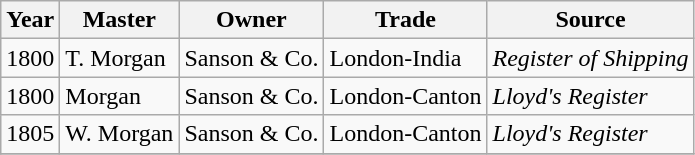<table class="sortable wikitable">
<tr>
<th>Year</th>
<th>Master</th>
<th>Owner</th>
<th>Trade</th>
<th>Source</th>
</tr>
<tr>
<td>1800</td>
<td>T. Morgan</td>
<td>Sanson & Co.</td>
<td>London-India</td>
<td><em>Register of Shipping</em></td>
</tr>
<tr>
<td>1800</td>
<td>Morgan</td>
<td>Sanson & Co.</td>
<td>London-Canton</td>
<td><em>Lloyd's Register</em></td>
</tr>
<tr>
<td>1805</td>
<td>W. Morgan</td>
<td>Sanson & Co.</td>
<td>London-Canton</td>
<td><em>Lloyd's Register</em></td>
</tr>
<tr>
</tr>
</table>
